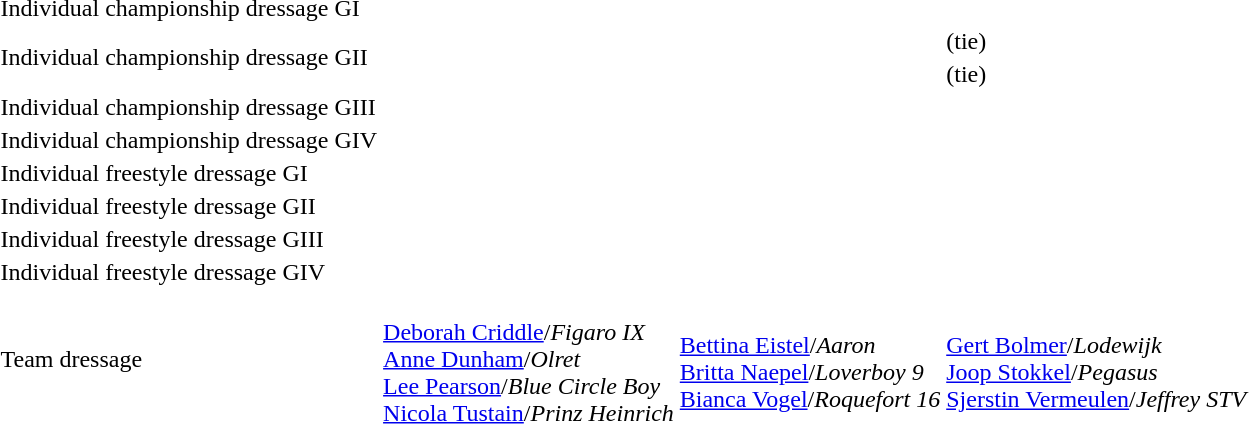<table>
<tr>
<td>Individual championship dressage GI<br></td>
<td></td>
<td></td>
<td></td>
</tr>
<tr>
<td rowspan=2>Individual championship dressage GII<br></td>
<td rowspan=2></td>
<td rowspan=2></td>
<td> (tie)</td>
</tr>
<tr>
<td> (tie)</td>
</tr>
<tr>
<td>Individual championship dressage GIII<br></td>
<td></td>
<td></td>
<td></td>
</tr>
<tr>
<td>Individual championship dressage GIV<br></td>
<td></td>
<td></td>
<td></td>
</tr>
<tr>
<td>Individual freestyle dressage GI<br></td>
<td></td>
<td></td>
<td></td>
</tr>
<tr>
<td>Individual freestyle dressage GII<br></td>
<td></td>
<td></td>
<td></td>
</tr>
<tr>
<td>Individual freestyle dressage GIII<br></td>
<td></td>
<td></td>
<td></td>
</tr>
<tr>
<td>Individual freestyle dressage GIV<br></td>
<td></td>
<td></td>
<td></td>
</tr>
<tr>
<td>Team dressage<br></td>
<td><br> <a href='#'>Deborah Criddle</a>/<em>Figaro IX</em> <br> <a href='#'>Anne Dunham</a>/<em>Olret</em> <br> <a href='#'>Lee Pearson</a>/<em>Blue Circle Boy</em> <br> <a href='#'>Nicola Tustain</a>/<em>Prinz Heinrich</em></td>
<td><br> <a href='#'>Bettina Eistel</a>/<em>Aaron</em> <br> <a href='#'>Britta Naepel</a>/<em>Loverboy 9</em> <br> <a href='#'>Bianca Vogel</a>/<em>Roquefort 16</em></td>
<td><br> <a href='#'>Gert Bolmer</a>/<em>Lodewijk</em> <br> <a href='#'>Joop Stokkel</a>/<em>Pegasus</em> <br> <a href='#'>Sjerstin Vermeulen</a>/<em>Jeffrey STV</em></td>
</tr>
</table>
